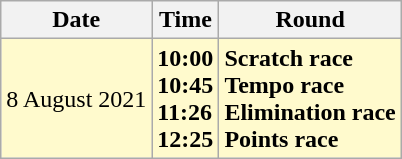<table class="wikitable">
<tr>
<th>Date</th>
<th>Time</th>
<th>Round</th>
</tr>
<tr style="background:lemonchiffon">
<td>8 August 2021</td>
<td><strong>10:00<br>10:45<br>11:26<br>12:25</strong></td>
<td><strong>Scratch race<br>Tempo race<br>Elimination race<br>Points race</strong></td>
</tr>
</table>
